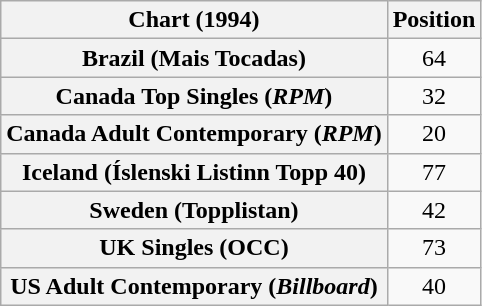<table class="wikitable sortable plainrowheaders" style="text-align:center">
<tr>
<th>Chart (1994)</th>
<th>Position</th>
</tr>
<tr>
<th scope="row">Brazil (Mais Tocadas)</th>
<td>64</td>
</tr>
<tr>
<th scope="row">Canada Top Singles (<em>RPM</em>)</th>
<td>32</td>
</tr>
<tr>
<th scope="row">Canada Adult Contemporary (<em>RPM</em>)</th>
<td>20</td>
</tr>
<tr>
<th scope="row">Iceland (Íslenski Listinn Topp 40)</th>
<td>77</td>
</tr>
<tr>
<th scope="row">Sweden (Topplistan)</th>
<td>42</td>
</tr>
<tr>
<th scope="row">UK Singles (OCC)</th>
<td>73</td>
</tr>
<tr>
<th scope="row">US Adult Contemporary (<em>Billboard</em>)</th>
<td>40</td>
</tr>
</table>
